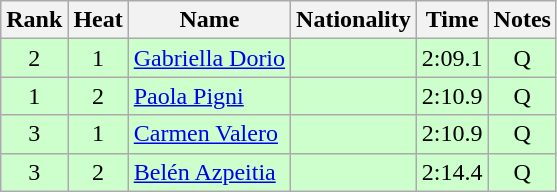<table class="wikitable sortable" style="text-align:center">
<tr>
<th>Rank</th>
<th>Heat</th>
<th>Name</th>
<th>Nationality</th>
<th>Time</th>
<th>Notes</th>
</tr>
<tr bgcolor=ccffcc>
<td>2</td>
<td>1</td>
<td align=left><a href='#'>Gabriella Dorio</a></td>
<td align=left></td>
<td>2:09.1</td>
<td>Q</td>
</tr>
<tr bgcolor=ccffcc>
<td>1</td>
<td>2</td>
<td align=left><a href='#'>Paola Pigni</a></td>
<td align=left></td>
<td>2:10.9</td>
<td>Q</td>
</tr>
<tr bgcolor=ccffcc>
<td>3</td>
<td>1</td>
<td align=left><a href='#'>Carmen Valero</a></td>
<td align=left></td>
<td>2:10.9</td>
<td>Q</td>
</tr>
<tr bgcolor=ccffcc>
<td>3</td>
<td>2</td>
<td align=left><a href='#'>Belén Azpeitia</a></td>
<td align=left></td>
<td>2:14.4</td>
<td>Q</td>
</tr>
</table>
